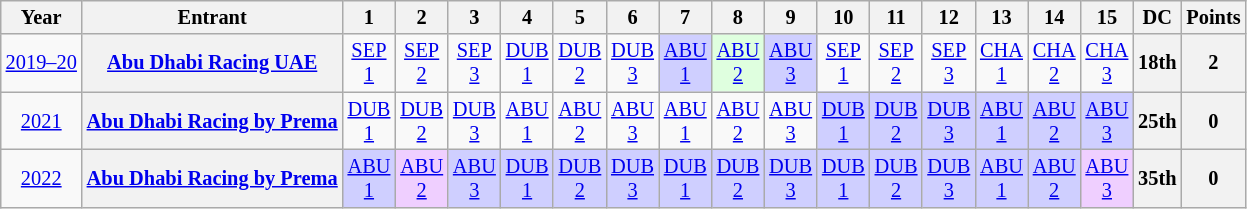<table class="wikitable" style="text-align:center; font-size:85%">
<tr>
<th>Year</th>
<th>Entrant</th>
<th>1</th>
<th>2</th>
<th>3</th>
<th>4</th>
<th>5</th>
<th>6</th>
<th>7</th>
<th>8</th>
<th>9</th>
<th>10</th>
<th>11</th>
<th>12</th>
<th>13</th>
<th>14</th>
<th>15</th>
<th>DC</th>
<th>Points</th>
</tr>
<tr>
<td nowrap><a href='#'>2019–20</a></td>
<th nowrap><a href='#'>Abu Dhabi Racing UAE</a></th>
<td style="background:#;"><a href='#'>SEP<br>1</a></td>
<td style="background:#;"><a href='#'>SEP<br>2</a></td>
<td style="background:#;"><a href='#'>SEP<br>3</a></td>
<td style="background:#;"><a href='#'>DUB<br>1</a></td>
<td style="background:#;"><a href='#'>DUB<br>2</a></td>
<td style="background:#;"><a href='#'>DUB<br>3</a></td>
<td style="background:#CFCFFF;"><a href='#'>ABU<br>1</a><br></td>
<td style="background:#DFFFDF;"><a href='#'>ABU<br>2</a><br></td>
<td style="background:#CFCFFF;"><a href='#'>ABU<br>3</a><br></td>
<td style="background:#;"><a href='#'>SEP<br>1</a></td>
<td style="background:#;"><a href='#'>SEP<br>2</a></td>
<td style="background:#;"><a href='#'>SEP<br>3</a></td>
<td style="background:#;"><a href='#'>CHA<br>1</a></td>
<td style="background:#;"><a href='#'>CHA<br>2</a></td>
<td style="background:#;"><a href='#'>CHA<br>3</a></td>
<th>18th</th>
<th>2</th>
</tr>
<tr>
<td><a href='#'>2021</a></td>
<th nowrap><a href='#'>Abu Dhabi Racing by Prema</a></th>
<td style="background:#;"><a href='#'>DUB<br>1</a></td>
<td style="background:#;"><a href='#'>DUB<br>2</a></td>
<td style="background:#;"><a href='#'>DUB<br>3</a></td>
<td style="background:#;"><a href='#'>ABU<br>1</a></td>
<td style="background:#;"><a href='#'>ABU<br>2</a></td>
<td style="background:#;"><a href='#'>ABU<br>3</a></td>
<td style="background:#;"><a href='#'>ABU<br>1</a></td>
<td style="background:#;"><a href='#'>ABU<br>2</a></td>
<td style="background:#;"><a href='#'>ABU<br>3</a></td>
<td style="background:#CFCFFF;"><a href='#'>DUB<br>1</a><br></td>
<td style="background:#CFCFFF;"><a href='#'>DUB<br>2</a><br></td>
<td style="background:#CFCFFF;"><a href='#'>DUB<br>3</a><br></td>
<td style="background:#CFCFFF;"><a href='#'>ABU<br>1</a><br></td>
<td style="background:#CFCFFF;"><a href='#'>ABU<br>2</a><br></td>
<td style="background:#CFCFFF;"><a href='#'>ABU<br>3</a><br></td>
<th>25th</th>
<th>0</th>
</tr>
<tr>
<td><a href='#'>2022</a></td>
<th nowrap><a href='#'>Abu Dhabi Racing by Prema</a></th>
<td style="background:#CFCFFF;"><a href='#'>ABU<br>1</a><br></td>
<td style="background:#EFCFFF;"><a href='#'>ABU<br>2</a><br></td>
<td style="background:#CFCFFF;"><a href='#'>ABU<br>3</a><br></td>
<td style="background:#CFCFFF;"><a href='#'>DUB<br>1</a><br></td>
<td style="background:#CFCFFF;"><a href='#'>DUB<br>2</a><br></td>
<td style="background:#CFCFFF;"><a href='#'>DUB<br>3</a><br></td>
<td style="background:#CFCFFF;"><a href='#'>DUB<br>1</a><br></td>
<td style="background:#CFCFFF;"><a href='#'>DUB<br>2</a><br></td>
<td style="background:#CFCFFF;"><a href='#'>DUB<br>3</a><br></td>
<td style="background:#CFCFFF;"><a href='#'>DUB<br>1</a><br></td>
<td style="background:#CFCFFF;"><a href='#'>DUB<br>2</a><br></td>
<td style="background:#CFCFFF;"><a href='#'>DUB<br>3</a><br></td>
<td style="background:#CFCFFF;"><a href='#'>ABU<br>1</a><br></td>
<td style="background:#CFCFFF;"><a href='#'>ABU<br>2</a><br></td>
<td style="background:#EFCFFF;"><a href='#'>ABU<br>3</a><br></td>
<th>35th</th>
<th>0</th>
</tr>
</table>
